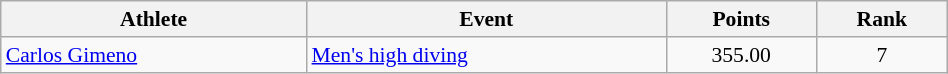<table class="wikitable" style="text-align:center; font-size:90%; width:50%;">
<tr>
<th>Athlete</th>
<th>Event</th>
<th>Points</th>
<th>Rank</th>
</tr>
<tr>
<td align=left><a href='#'>Carlos Gimeno</a></td>
<td align=left><a href='#'>Men's high diving</a></td>
<td>355.00</td>
<td>7</td>
</tr>
</table>
